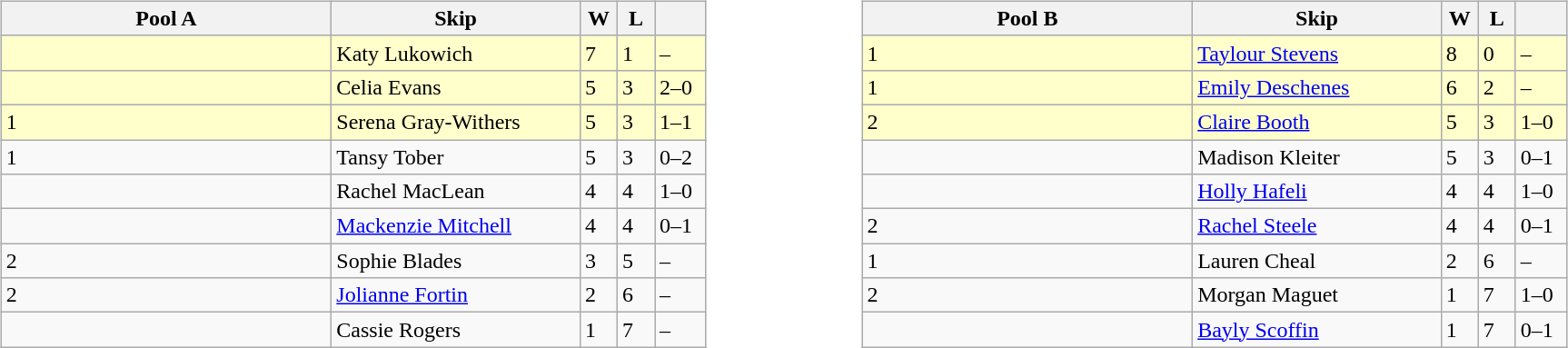<table>
<tr>
<td valign=top width=10%><br><table class=wikitable>
<tr>
<th width=235>Pool A</th>
<th width=175>Skip</th>
<th width=20>W</th>
<th width=20>L</th>
<th width=30></th>
</tr>
<tr bgcolor=#ffffcc>
<td></td>
<td>Katy Lukowich</td>
<td>7</td>
<td>1</td>
<td>–</td>
</tr>
<tr bgcolor=#ffffcc>
<td></td>
<td>Celia Evans</td>
<td>5</td>
<td>3</td>
<td>2–0</td>
</tr>
<tr bgcolor=#ffffcc>
<td> 1</td>
<td>Serena Gray-Withers</td>
<td>5</td>
<td>3</td>
<td>1–1</td>
</tr>
<tr>
<td> 1</td>
<td>Tansy Tober</td>
<td>5</td>
<td>3</td>
<td>0–2</td>
</tr>
<tr>
<td></td>
<td>Rachel MacLean</td>
<td>4</td>
<td>4</td>
<td>1–0</td>
</tr>
<tr>
<td></td>
<td><a href='#'>Mackenzie Mitchell</a></td>
<td>4</td>
<td>4</td>
<td>0–1</td>
</tr>
<tr>
<td> 2</td>
<td>Sophie Blades</td>
<td>3</td>
<td>5</td>
<td>–</td>
</tr>
<tr>
<td> 2</td>
<td><a href='#'>Jolianne Fortin</a></td>
<td>2</td>
<td>6</td>
<td>–</td>
</tr>
<tr>
<td></td>
<td>Cassie Rogers</td>
<td>1</td>
<td>7</td>
<td>–</td>
</tr>
</table>
</td>
<td valign=top width=10%><br><table class=wikitable>
<tr>
<th width=235>Pool B</th>
<th width=175>Skip</th>
<th width=20>W</th>
<th width=20>L</th>
<th width=30></th>
</tr>
<tr bgcolor=#ffffcc>
<td> 1</td>
<td><a href='#'>Taylour Stevens</a></td>
<td>8</td>
<td>0</td>
<td>–</td>
</tr>
<tr bgcolor=#ffffcc>
<td> 1</td>
<td><a href='#'>Emily Deschenes</a></td>
<td>6</td>
<td>2</td>
<td>–</td>
</tr>
<tr bgcolor=#ffffcc>
<td> 2</td>
<td><a href='#'>Claire Booth</a></td>
<td>5</td>
<td>3</td>
<td>1–0</td>
</tr>
<tr>
<td></td>
<td>Madison Kleiter</td>
<td>5</td>
<td>3</td>
<td>0–1</td>
</tr>
<tr>
<td></td>
<td><a href='#'>Holly Hafeli</a></td>
<td>4</td>
<td>4</td>
<td>1–0</td>
</tr>
<tr>
<td> 2</td>
<td><a href='#'>Rachel Steele</a></td>
<td>4</td>
<td>4</td>
<td>0–1</td>
</tr>
<tr>
<td> 1</td>
<td>Lauren Cheal</td>
<td>2</td>
<td>6</td>
<td>–</td>
</tr>
<tr>
<td> 2</td>
<td>Morgan Maguet</td>
<td>1</td>
<td>7</td>
<td>1–0</td>
</tr>
<tr>
<td></td>
<td><a href='#'>Bayly Scoffin</a></td>
<td>1</td>
<td>7</td>
<td>0–1</td>
</tr>
</table>
</td>
</tr>
</table>
